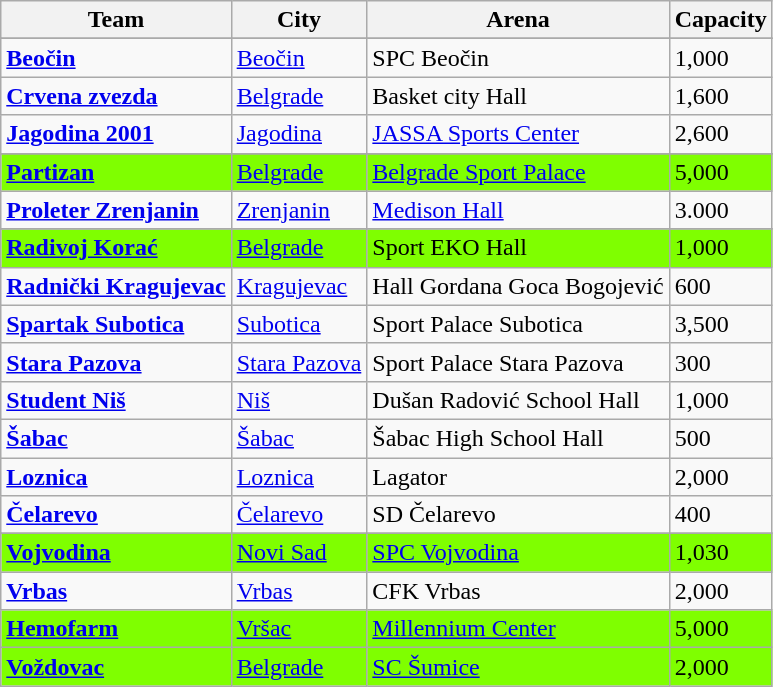<table class="wikitable sortable">
<tr>
<th>Team</th>
<th>City</th>
<th>Arena</th>
<th>Capacity</th>
</tr>
<tr>
</tr>
<tr>
<td><strong><a href='#'>Beočin</a></strong></td>
<td><a href='#'>Beočin</a></td>
<td>SPC Beočin</td>
<td>1,000</td>
</tr>
<tr>
<td><strong><a href='#'>Crvena zvezda</a></strong></td>
<td><a href='#'>Belgrade</a></td>
<td>Basket city Hall</td>
<td>1,600</td>
</tr>
<tr>
<td><strong><a href='#'>Jagodina 2001</a></strong></td>
<td><a href='#'>Jagodina</a></td>
<td><a href='#'>JASSA Sports Center</a></td>
<td>2,600</td>
</tr>
<tr>
</tr>
<tr bgcolor="#7fff00">
<td><strong><a href='#'>Partizan</a></strong></td>
<td><a href='#'>Belgrade</a></td>
<td><a href='#'>Belgrade Sport Palace</a></td>
<td>5,000</td>
</tr>
<tr>
<td><strong><a href='#'>Proleter Zrenjanin</a></strong></td>
<td><a href='#'>Zrenjanin</a></td>
<td><a href='#'>Medison Hall</a></td>
<td>3.000</td>
</tr>
<tr>
</tr>
<tr bgcolor="#7fff00">
<td><strong><a href='#'>Radivoj Korać</a></strong></td>
<td><a href='#'>Belgrade</a></td>
<td>Sport EKO Hall</td>
<td>1,000</td>
</tr>
<tr>
<td><strong><a href='#'>Radnički Kragujevac</a></strong></td>
<td><a href='#'>Kragujevac</a></td>
<td>Hall Gordana Goca Bogojević</td>
<td>600</td>
</tr>
<tr>
<td><strong><a href='#'>Spartak Subotica</a></strong></td>
<td><a href='#'>Subotica</a></td>
<td>Sport Palace Subotica</td>
<td>3,500</td>
</tr>
<tr>
<td><strong><a href='#'>Stara Pazova</a></strong></td>
<td><a href='#'>Stara Pazova</a></td>
<td>Sport Palace Stara Pazova</td>
<td>300</td>
</tr>
<tr>
<td><strong><a href='#'>Student Niš</a></strong></td>
<td><a href='#'>Niš</a></td>
<td>Dušan Radović School Hall</td>
<td>1,000</td>
</tr>
<tr>
<td><strong><a href='#'>Šabac</a></strong></td>
<td><a href='#'>Šabac</a></td>
<td>Šabac High School Hall</td>
<td>500</td>
</tr>
<tr>
<td><strong><a href='#'>Loznica</a></strong></td>
<td><a href='#'>Loznica</a></td>
<td>Lagator</td>
<td>2,000</td>
</tr>
<tr>
<td><strong><a href='#'>Čelarevo</a></strong></td>
<td><a href='#'>Čelarevo</a></td>
<td>SD Čelarevo</td>
<td>400</td>
</tr>
<tr>
</tr>
<tr bgcolor="#7fff00">
<td><strong><a href='#'>Vojvodina</a></strong></td>
<td><a href='#'>Novi Sad</a></td>
<td><a href='#'>SPC Vojvodina</a></td>
<td>1,030</td>
</tr>
<tr>
<td><strong><a href='#'>Vrbas</a></strong></td>
<td><a href='#'>Vrbas</a></td>
<td>CFK Vrbas</td>
<td>2,000</td>
</tr>
<tr bgcolor="#7fff00">
<td><strong><a href='#'>Hemofarm</a></strong></td>
<td><a href='#'>Vršac</a></td>
<td><a href='#'>Millennium Center</a></td>
<td>5,000</td>
</tr>
<tr bgcolor="#7fff00">
<td><strong><a href='#'>Voždovac</a></strong></td>
<td><a href='#'>Belgrade</a></td>
<td><a href='#'>SC Šumice</a></td>
<td>2,000</td>
</tr>
</table>
